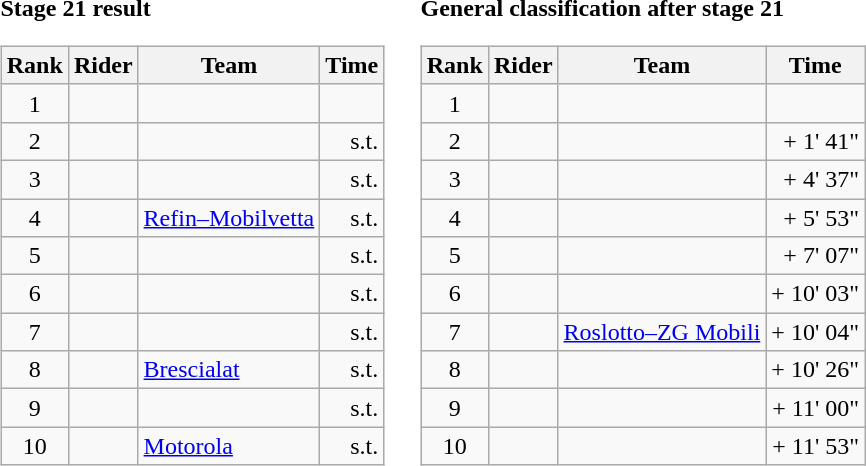<table>
<tr>
<td><strong>Stage 21 result</strong><br><table class="wikitable">
<tr>
<th scope="col">Rank</th>
<th scope="col">Rider</th>
<th scope="col">Team</th>
<th scope="col">Time</th>
</tr>
<tr>
<td style="text-align:center;">1</td>
<td></td>
<td></td>
<td style="text-align:right;"></td>
</tr>
<tr>
<td style="text-align:center;">2</td>
<td></td>
<td></td>
<td style="text-align:right;">s.t.</td>
</tr>
<tr>
<td style="text-align:center;">3</td>
<td></td>
<td></td>
<td style="text-align:right;">s.t.</td>
</tr>
<tr>
<td style="text-align:center;">4</td>
<td></td>
<td><a href='#'>Refin–Mobilvetta</a></td>
<td style="text-align:right;">s.t.</td>
</tr>
<tr>
<td style="text-align:center;">5</td>
<td></td>
<td></td>
<td style="text-align:right;">s.t.</td>
</tr>
<tr>
<td style="text-align:center;">6</td>
<td></td>
<td></td>
<td style="text-align:right;">s.t.</td>
</tr>
<tr>
<td style="text-align:center;">7</td>
<td></td>
<td></td>
<td style="text-align:right;">s.t.</td>
</tr>
<tr>
<td style="text-align:center;">8</td>
<td></td>
<td><a href='#'>Brescialat</a></td>
<td style="text-align:right;">s.t.</td>
</tr>
<tr>
<td style="text-align:center;">9</td>
<td></td>
<td></td>
<td style="text-align:right;">s.t.</td>
</tr>
<tr>
<td style="text-align:center;">10</td>
<td></td>
<td><a href='#'>Motorola</a></td>
<td style="text-align:right;">s.t.</td>
</tr>
</table>
</td>
<td></td>
<td><strong>General classification after stage 21</strong><br><table class="wikitable">
<tr>
<th scope="col">Rank</th>
<th scope="col">Rider</th>
<th scope="col">Team</th>
<th scope="col">Time</th>
</tr>
<tr>
<td style="text-align:center;">1</td>
<td> </td>
<td></td>
<td style="text-align:right;"></td>
</tr>
<tr>
<td style="text-align:center;">2</td>
<td></td>
<td></td>
<td style="text-align:right;">+ 1' 41"</td>
</tr>
<tr>
<td style="text-align:center;">3</td>
<td></td>
<td></td>
<td style="text-align:right;">+ 4' 37"</td>
</tr>
<tr>
<td style="text-align:center;">4</td>
<td></td>
<td></td>
<td style="text-align:right;">+ 5' 53"</td>
</tr>
<tr>
<td style="text-align:center;">5</td>
<td></td>
<td></td>
<td style="text-align:right;">+ 7' 07"</td>
</tr>
<tr>
<td style="text-align:center;">6</td>
<td></td>
<td></td>
<td style="text-align:right;">+ 10' 03"</td>
</tr>
<tr>
<td style="text-align:center;">7</td>
<td></td>
<td><a href='#'>Roslotto–ZG Mobili</a></td>
<td style="text-align:right;">+ 10' 04"</td>
</tr>
<tr>
<td style="text-align:center;">8</td>
<td></td>
<td></td>
<td style="text-align:right;">+ 10' 26"</td>
</tr>
<tr>
<td style="text-align:center;">9</td>
<td></td>
<td></td>
<td style="text-align:right;">+ 11' 00"</td>
</tr>
<tr>
<td style="text-align:center;">10</td>
<td></td>
<td></td>
<td style="text-align:right;">+ 11' 53"</td>
</tr>
</table>
</td>
</tr>
</table>
